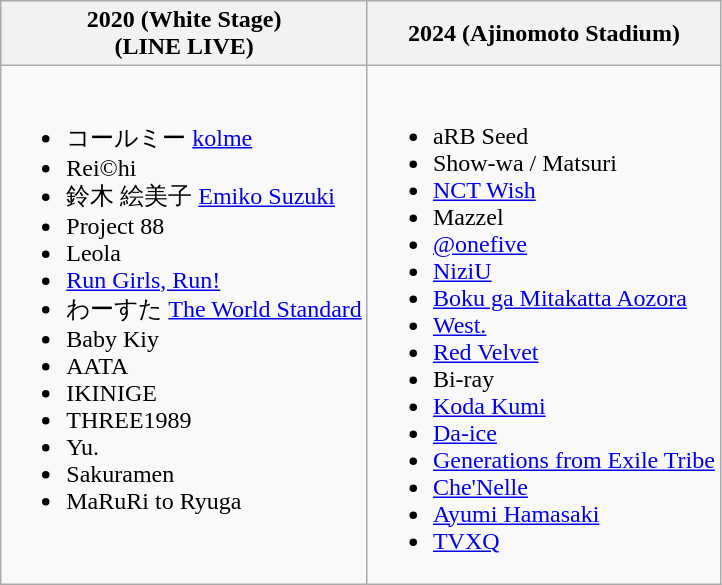<table class="wikitable">
<tr>
<th>2020 (White Stage)<br>(LINE LIVE)</th>
<th>2024 (Ajinomoto Stadium)</th>
</tr>
<tr valign="top">
<td><br><ul><li>コールミー <a href='#'>kolme</a></li><li>Rei©hi</li><li>鈴木 絵美子 <a href='#'>Emiko Suzuki</a></li><li>Project 88</li><li>Leola</li><li><a href='#'>Run Girls, Run!</a></li><li>わーすた <a href='#'>The World Standard</a></li><li>Baby Kiy</li><li>AATA</li><li>IKINIGE</li><li>THREE1989</li><li>Yu.</li><li>Sakuramen</li><li>MaRuRi to Ryuga</li></ul></td>
<td><br><ul><li>aRB Seed</li><li>Show-wa / Matsuri</li><li><a href='#'>NCT Wish</a></li><li>Mazzel</li><li><a href='#'>@onefive</a></li><li><a href='#'>NiziU</a></li><li><a href='#'>Boku ga Mitakatta Aozora</a></li><li><a href='#'>West.</a></li><li><a href='#'>Red Velvet</a></li><li>Bi-ray</li><li><a href='#'>Koda Kumi</a></li><li><a href='#'>Da-ice</a></li><li><a href='#'>Generations from Exile Tribe</a></li><li><a href='#'>Che'Nelle</a></li><li><a href='#'>Ayumi Hamasaki</a></li><li><a href='#'>TVXQ</a></li></ul></td>
</tr>
</table>
